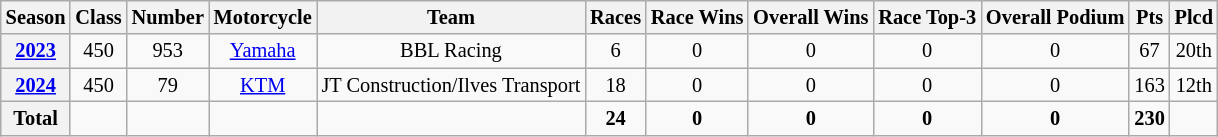<table class="wikitable" style="font-size: 85%; text-align:center">
<tr>
<th>Season</th>
<th>Class</th>
<th>Number</th>
<th>Motorcycle</th>
<th>Team</th>
<th>Races</th>
<th>Race Wins</th>
<th>Overall Wins</th>
<th>Race Top-3</th>
<th>Overall Podium</th>
<th>Pts</th>
<th>Plcd</th>
</tr>
<tr>
<th><a href='#'>2023</a></th>
<td>450</td>
<td>953</td>
<td><a href='#'>Yamaha</a></td>
<td>BBL Racing</td>
<td>6</td>
<td>0</td>
<td>0</td>
<td>0</td>
<td>0</td>
<td>67</td>
<td>20th</td>
</tr>
<tr>
<th><a href='#'>2024</a></th>
<td>450</td>
<td>79</td>
<td><a href='#'>KTM</a></td>
<td>JT Construction/Ilves Transport</td>
<td>18</td>
<td>0</td>
<td>0</td>
<td>0</td>
<td>0</td>
<td>163</td>
<td>12th</td>
</tr>
<tr>
<th>Total</th>
<td></td>
<td></td>
<td></td>
<td></td>
<td><strong>24</strong></td>
<td><strong>0</strong></td>
<td><strong>0</strong></td>
<td><strong>0</strong></td>
<td><strong>0</strong></td>
<td><strong>230</strong></td>
<td></td>
</tr>
</table>
